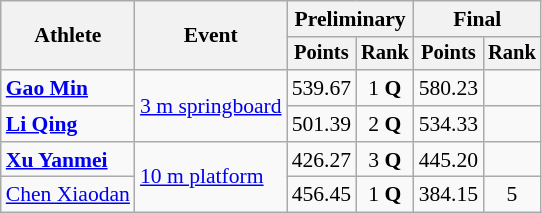<table class=wikitable style="font-size:90%">
<tr>
<th rowspan="2">Athlete</th>
<th rowspan="2">Event</th>
<th colspan="2">Preliminary</th>
<th colspan="2">Final</th>
</tr>
<tr style="font-size:95%">
<th>Points</th>
<th>Rank</th>
<th>Points</th>
<th>Rank</th>
</tr>
<tr align=center>
<td align=left><strong><a href='#'>Gao Min</a></strong></td>
<td align=left rowspan=2><a href='#'>3 m springboard</a></td>
<td>539.67</td>
<td>1 <strong>Q</strong></td>
<td>580.23</td>
<td></td>
</tr>
<tr align=center>
<td align=left><strong><a href='#'>Li Qing</a></strong></td>
<td>501.39</td>
<td>2 <strong>Q</strong></td>
<td>534.33</td>
<td></td>
</tr>
<tr align=center>
<td align=left><strong><a href='#'>Xu Yanmei</a></strong></td>
<td align=left rowspan=2><a href='#'>10 m platform</a></td>
<td>426.27</td>
<td>3 <strong>Q</strong></td>
<td>445.20</td>
<td></td>
</tr>
<tr align=center>
<td align=left><a href='#'>Chen Xiaodan</a></td>
<td>456.45</td>
<td>1 <strong>Q</strong></td>
<td>384.15</td>
<td>5</td>
</tr>
</table>
